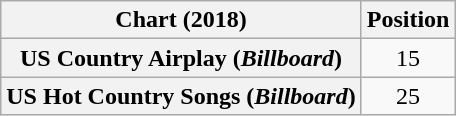<table class="wikitable sortable plainrowheaders" style="text-align:center">
<tr>
<th scope="col">Chart (2018)</th>
<th scope="col">Position</th>
</tr>
<tr>
<th scope="row">US Country Airplay (<em>Billboard</em>)</th>
<td>15</td>
</tr>
<tr>
<th scope="row">US Hot Country Songs (<em>Billboard</em>)</th>
<td>25</td>
</tr>
</table>
